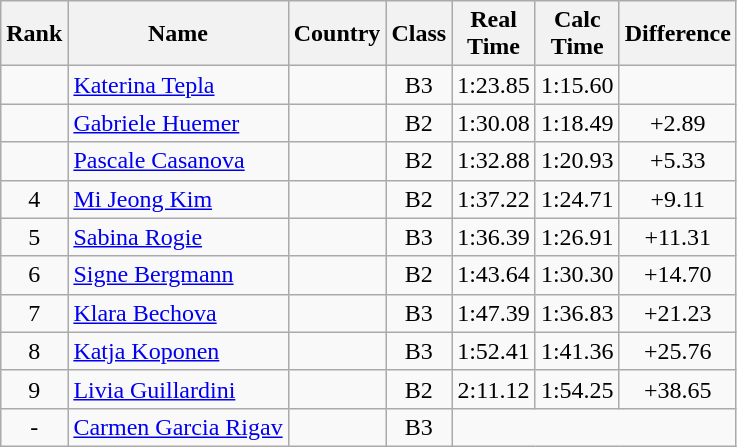<table class="wikitable sortable" style="text-align:center">
<tr>
<th>Rank</th>
<th>Name</th>
<th>Country</th>
<th>Class</th>
<th>Real<br>Time</th>
<th>Calc<br>Time</th>
<th Class="unsortable">Difference</th>
</tr>
<tr>
<td></td>
<td align=left><a href='#'>Katerina Tepla</a></td>
<td align=left></td>
<td>B3</td>
<td>1:23.85</td>
<td>1:15.60</td>
</tr>
<tr>
<td></td>
<td align=left><a href='#'>Gabriele Huemer</a></td>
<td align=left></td>
<td>B2</td>
<td>1:30.08</td>
<td>1:18.49</td>
<td>+2.89</td>
</tr>
<tr>
<td></td>
<td align=left><a href='#'>Pascale Casanova</a></td>
<td align=left></td>
<td>B2</td>
<td>1:32.88</td>
<td>1:20.93</td>
<td>+5.33</td>
</tr>
<tr>
<td>4</td>
<td align=left><a href='#'>Mi Jeong Kim</a></td>
<td align=left></td>
<td>B2</td>
<td>1:37.22</td>
<td>1:24.71</td>
<td>+9.11</td>
</tr>
<tr>
<td>5</td>
<td align=left><a href='#'>Sabina Rogie</a></td>
<td align=left></td>
<td>B3</td>
<td>1:36.39</td>
<td>1:26.91</td>
<td>+11.31</td>
</tr>
<tr>
<td>6</td>
<td align=left><a href='#'>Signe Bergmann</a></td>
<td align=left></td>
<td>B2</td>
<td>1:43.64</td>
<td>1:30.30</td>
<td>+14.70</td>
</tr>
<tr>
<td>7</td>
<td align=left><a href='#'>Klara Bechova</a></td>
<td align=left></td>
<td>B3</td>
<td>1:47.39</td>
<td>1:36.83</td>
<td>+21.23</td>
</tr>
<tr>
<td>8</td>
<td align=left><a href='#'>Katja Koponen</a></td>
<td align=left></td>
<td>B3</td>
<td>1:52.41</td>
<td>1:41.36</td>
<td>+25.76</td>
</tr>
<tr>
<td>9</td>
<td align=left><a href='#'>Livia Guillardini</a></td>
<td align=left></td>
<td>B2</td>
<td>2:11.12</td>
<td>1:54.25</td>
<td>+38.65</td>
</tr>
<tr>
<td>-</td>
<td align=left><a href='#'>Carmen Garcia Rigav</a></td>
<td align=left></td>
<td>B3</td>
<td colspan=3></td>
</tr>
</table>
